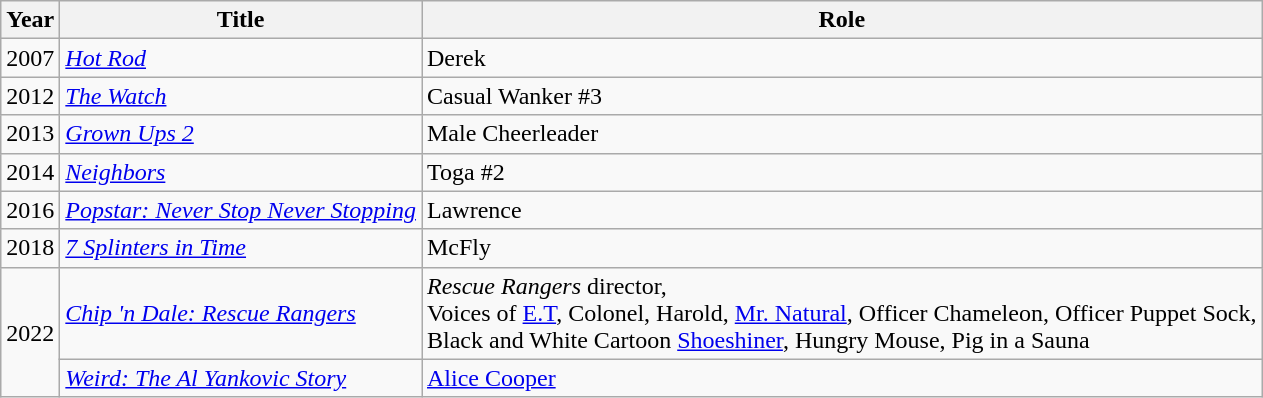<table class="wikitable">
<tr>
<th>Year</th>
<th>Title</th>
<th>Role</th>
</tr>
<tr>
<td>2007</td>
<td><em><a href='#'>Hot Rod</a></em></td>
<td>Derek</td>
</tr>
<tr>
<td>2012</td>
<td><em><a href='#'>The Watch</a></em></td>
<td>Casual Wanker #3</td>
</tr>
<tr>
<td>2013</td>
<td><em><a href='#'>Grown Ups 2</a></em></td>
<td>Male Cheerleader</td>
</tr>
<tr>
<td>2014</td>
<td><em><a href='#'>Neighbors</a></em></td>
<td>Toga #2</td>
</tr>
<tr>
<td>2016</td>
<td><em><a href='#'>Popstar: Never Stop Never Stopping</a></em></td>
<td>Lawrence</td>
</tr>
<tr>
<td>2018</td>
<td><em><a href='#'>7 Splinters in Time</a></em></td>
<td>McFly</td>
</tr>
<tr>
<td rowspan=2>2022</td>
<td><em><a href='#'>Chip 'n Dale: Rescue Rangers</a></em></td>
<td><em>Rescue Rangers</em> director,<br>Voices of <a href='#'>E.T</a>, Colonel, Harold, <a href='#'>Mr. Natural</a>, Officer Chameleon, Officer Puppet Sock,<br>Black and White Cartoon <a href='#'>Shoeshiner</a>, Hungry Mouse, Pig in a Sauna</td>
</tr>
<tr>
<td><em><a href='#'>Weird: The Al Yankovic Story</a></em></td>
<td><a href='#'>Alice Cooper</a></td>
</tr>
</table>
